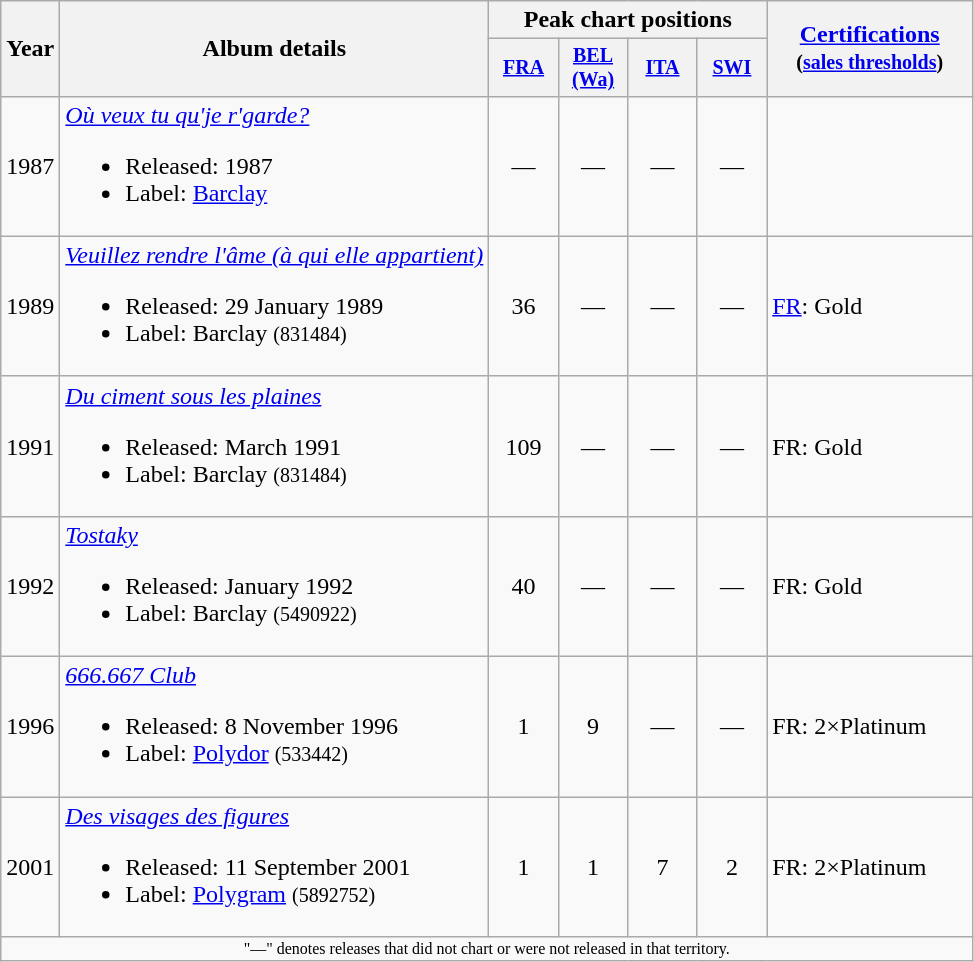<table class="wikitable" style="text-align: center">
<tr>
<th rowspan="2">Year</th>
<th rowspan="2">Album details</th>
<th colspan="4">Peak chart positions</th>
<th rowspan="2" style="width: 130px"><a href='#'>Certifications</a><br><small>(<a href='#'>sales thresholds</a>)</small></th>
</tr>
<tr style="font-size: smaller">
<th style="width: 40px"><a href='#'>FRA</a><br></th>
<th style="width: 40px"><a href='#'>BEL<br>(Wa)</a><br></th>
<th style="width: 40px"><a href='#'>ITA</a><br></th>
<th style="width: 40px"><a href='#'>SWI</a><br></th>
</tr>
<tr>
<td>1987</td>
<td style="text-align: left"><em><a href='#'>Où veux tu qu'je r'garde?</a></em><br><ul><li>Released: 1987</li><li>Label: <a href='#'>Barclay</a></li></ul></td>
<td>—</td>
<td>—</td>
<td>—</td>
<td>—</td>
<td style="text-align: left"></td>
</tr>
<tr>
<td>1989</td>
<td style="text-align: left"><em><a href='#'>Veuillez rendre l'âme (à qui elle appartient)</a></em><br><ul><li>Released: 29 January 1989</li><li>Label: Barclay <small>(831484)</small></li></ul></td>
<td>36</td>
<td>—</td>
<td>—</td>
<td>—</td>
<td style="text-align: left"><a href='#'>FR</a>:  Gold</td>
</tr>
<tr>
<td>1991</td>
<td style="text-align: left"><em><a href='#'>Du ciment sous les plaines</a></em><br><ul><li>Released: March 1991</li><li>Label: Barclay <small>(831484)</small></li></ul></td>
<td>109</td>
<td>—</td>
<td>—</td>
<td>—</td>
<td style="text-align: left">FR: Gold</td>
</tr>
<tr>
<td>1992</td>
<td style="text-align: left"><em><a href='#'>Tostaky</a></em><br><ul><li>Released: January 1992</li><li>Label: Barclay <small>(5490922)</small></li></ul></td>
<td>40</td>
<td>—</td>
<td>—</td>
<td>—</td>
<td style="text-align: left">FR: Gold</td>
</tr>
<tr>
<td>1996</td>
<td style="text-align: left"><em><a href='#'>666.667 Club</a></em><br><ul><li>Released: 8 November 1996</li><li>Label: <a href='#'>Polydor</a> <small>(533442)</small></li></ul></td>
<td>1</td>
<td>9</td>
<td>—</td>
<td>—</td>
<td style="text-align: left">FR: 2×Platinum</td>
</tr>
<tr>
<td>2001</td>
<td style="text-align: left"><em><a href='#'>Des visages des figures</a></em><br><ul><li>Released: 11 September 2001</li><li>Label: <a href='#'>Polygram</a> <small>(5892752)</small></li></ul></td>
<td>1</td>
<td>1</td>
<td>7</td>
<td>2</td>
<td style="text-align: left">FR: 2×Platinum</td>
</tr>
<tr>
<td colspan="7" style="font-size: 8pt; text-align: center">"—" denotes releases that did not chart or were not released in that territory.</td>
</tr>
</table>
